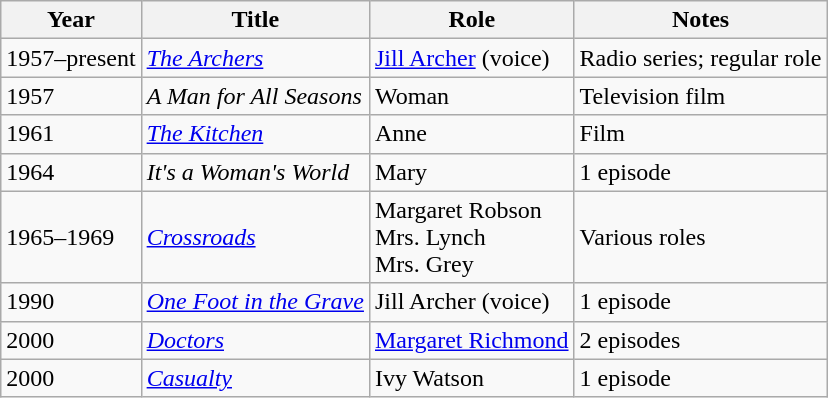<table class="wikitable">
<tr>
<th>Year</th>
<th>Title</th>
<th>Role</th>
<th>Notes</th>
</tr>
<tr>
<td>1957–present</td>
<td><em><a href='#'>The Archers</a></em></td>
<td><a href='#'>Jill Archer</a> (voice)</td>
<td>Radio series; regular role</td>
</tr>
<tr>
<td>1957</td>
<td><em>A Man for All Seasons</em></td>
<td>Woman</td>
<td>Television film</td>
</tr>
<tr>
<td>1961</td>
<td><em><a href='#'>The Kitchen</a></em></td>
<td>Anne</td>
<td>Film</td>
</tr>
<tr>
<td>1964</td>
<td><em>It's a Woman's World</em></td>
<td>Mary</td>
<td>1 episode</td>
</tr>
<tr>
<td>1965–1969</td>
<td><em><a href='#'>Crossroads</a></em></td>
<td>Margaret Robson<br>Mrs. Lynch<br>Mrs. Grey</td>
<td>Various roles</td>
</tr>
<tr>
<td>1990</td>
<td><em><a href='#'>One Foot in the Grave</a></em></td>
<td>Jill Archer (voice)</td>
<td>1 episode</td>
</tr>
<tr>
<td>2000</td>
<td><em><a href='#'>Doctors</a></em></td>
<td><a href='#'>Margaret Richmond</a></td>
<td>2 episodes</td>
</tr>
<tr>
<td>2000</td>
<td><em><a href='#'>Casualty</a></em></td>
<td>Ivy Watson</td>
<td>1 episode</td>
</tr>
</table>
